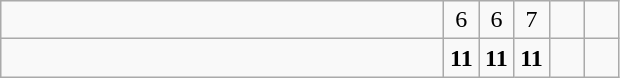<table class="wikitable">
<tr>
<td style="width:18em"></td>
<td align=center style="width:1em">6</td>
<td align=center style="width:1em">6</td>
<td align=center style="width:1em">7</td>
<td align=center style="width:1em"></td>
<td align=center style="width:1em"></td>
</tr>
<tr>
<td style="width:18em"><strong></strong></td>
<td align=center style="width:1em"><strong>11</strong></td>
<td align=center style="width:1em"><strong>11</strong></td>
<td align=center style="width:1em"><strong>11</strong></td>
<td align=center style="width:1em"></td>
<td align=center style="width:1em"></td>
</tr>
</table>
